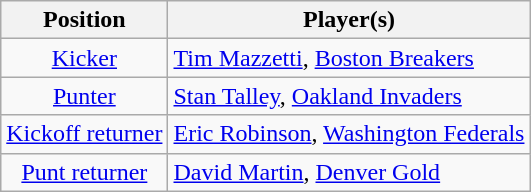<table class="wikitable">
<tr>
<th>Position</th>
<th>Player(s)</th>
</tr>
<tr>
<td style="text-align:center"><a href='#'>Kicker</a></td>
<td> <a href='#'>Tim Mazzetti</a>, <a href='#'>Boston Breakers</a></td>
</tr>
<tr>
<td style="text-align:center"><a href='#'>Punter</a></td>
<td> <a href='#'>Stan Talley</a>, <a href='#'>Oakland Invaders</a></td>
</tr>
<tr>
<td style="text-align:center"><a href='#'>Kickoff returner</a></td>
<td> <a href='#'>Eric Robinson</a>, <a href='#'>Washington Federals</a></td>
</tr>
<tr>
<td style="text-align:center"><a href='#'>Punt returner</a></td>
<td> <a href='#'>David Martin</a>, <a href='#'>Denver Gold</a></td>
</tr>
</table>
